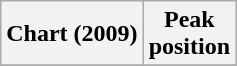<table class="wikitable plainrowheaders">
<tr>
<th>Chart (2009)</th>
<th>Peak<br>position</th>
</tr>
<tr>
</tr>
</table>
